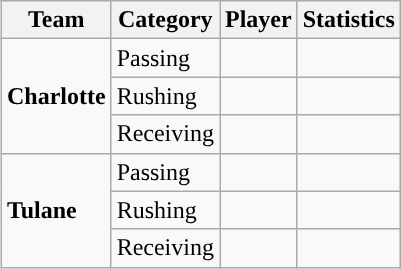<table class="wikitable" style="float: right;">
<tr>
<th>Team</th>
<th>Category</th>
<th>Player</th>
<th>Statistics</th>
</tr>
<tr>
<td rowspan=3><strong>Charlotte</strong></td>
<td>Passing</td>
<td></td>
<td></td>
</tr>
<tr>
<td>Rushing</td>
<td></td>
<td></td>
</tr>
<tr>
<td>Receiving</td>
<td></td>
<td></td>
</tr>
<tr>
<td rowspan=3><strong>Tulane</strong></td>
<td>Passing</td>
<td></td>
<td></td>
</tr>
<tr>
<td>Rushing</td>
<td></td>
<td></td>
</tr>
<tr>
<td>Receiving</td>
<td></td>
<td></td>
</tr>
</table>
